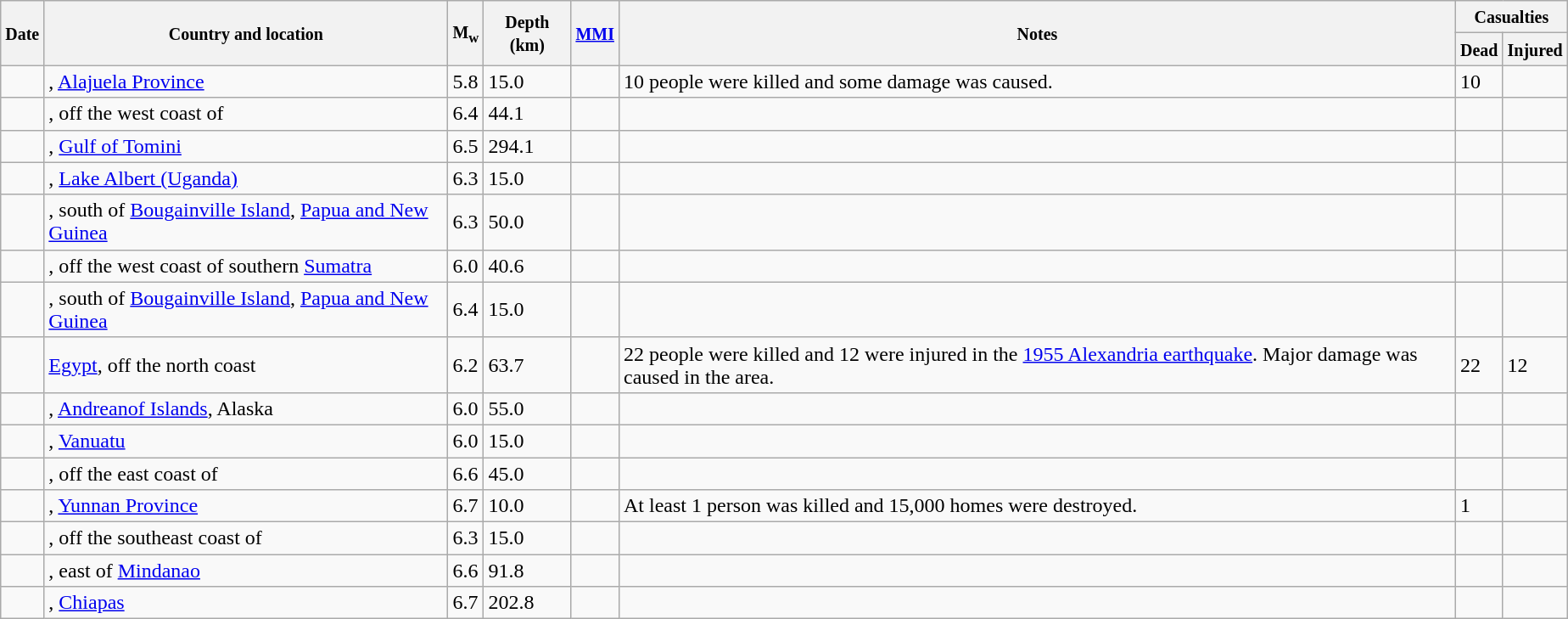<table class="wikitable sortable sort-under" style="border:1px black; margin-left:1em;">
<tr>
<th rowspan="2"><small>Date</small></th>
<th rowspan="2" style="width: 310px"><small>Country and location</small></th>
<th rowspan="2"><small>M<sub>w</sub></small></th>
<th rowspan="2"><small>Depth (km)</small></th>
<th rowspan="2"><small><a href='#'>MMI</a></small></th>
<th rowspan="2" class="unsortable"><small>Notes</small></th>
<th colspan="2"><small>Casualties</small></th>
</tr>
<tr>
<th><small>Dead</small></th>
<th><small>Injured</small></th>
</tr>
<tr>
<td></td>
<td>, <a href='#'>Alajuela Province</a></td>
<td>5.8</td>
<td>15.0</td>
<td></td>
<td>10 people were killed and some damage was caused.</td>
<td>10</td>
<td></td>
</tr>
<tr>
<td></td>
<td>, off the west coast of</td>
<td>6.4</td>
<td>44.1</td>
<td></td>
<td></td>
<td></td>
<td></td>
</tr>
<tr>
<td></td>
<td>, <a href='#'>Gulf of Tomini</a></td>
<td>6.5</td>
<td>294.1</td>
<td></td>
<td></td>
<td></td>
<td></td>
</tr>
<tr>
<td></td>
<td>, <a href='#'>Lake Albert (Uganda)</a></td>
<td>6.3</td>
<td>15.0</td>
<td></td>
<td></td>
<td></td>
<td></td>
</tr>
<tr>
<td></td>
<td>, south of <a href='#'>Bougainville Island</a>, <a href='#'>Papua and New Guinea</a></td>
<td>6.3</td>
<td>50.0</td>
<td></td>
<td></td>
<td></td>
<td></td>
</tr>
<tr>
<td></td>
<td>, off the west coast of southern <a href='#'>Sumatra</a></td>
<td>6.0</td>
<td>40.6</td>
<td></td>
<td></td>
<td></td>
<td></td>
</tr>
<tr>
<td></td>
<td>, south of <a href='#'>Bougainville Island</a>, <a href='#'>Papua and New Guinea</a></td>
<td>6.4</td>
<td>15.0</td>
<td></td>
<td></td>
<td></td>
<td></td>
</tr>
<tr>
<td></td>
<td> <a href='#'>Egypt</a>, off the north coast</td>
<td>6.2</td>
<td>63.7</td>
<td></td>
<td>22 people were killed and 12 were injured in the <a href='#'>1955 Alexandria earthquake</a>. Major damage was caused in the area.</td>
<td>22</td>
<td>12</td>
</tr>
<tr>
<td></td>
<td>, <a href='#'>Andreanof Islands</a>, Alaska</td>
<td>6.0</td>
<td>55.0</td>
<td></td>
<td></td>
<td></td>
<td></td>
</tr>
<tr>
<td></td>
<td>, <a href='#'>Vanuatu</a></td>
<td>6.0</td>
<td>15.0</td>
<td></td>
<td></td>
<td></td>
<td></td>
</tr>
<tr>
<td></td>
<td>, off the east coast of</td>
<td>6.6</td>
<td>45.0</td>
<td></td>
<td></td>
<td></td>
<td></td>
</tr>
<tr>
<td></td>
<td>, <a href='#'>Yunnan Province</a></td>
<td>6.7</td>
<td>10.0</td>
<td></td>
<td>At least 1 person was killed and 15,000 homes were destroyed.</td>
<td>1</td>
<td></td>
</tr>
<tr>
<td></td>
<td>, off the southeast coast of</td>
<td>6.3</td>
<td>15.0</td>
<td></td>
<td></td>
<td></td>
<td></td>
</tr>
<tr>
<td></td>
<td>, east of <a href='#'>Mindanao</a></td>
<td>6.6</td>
<td>91.8</td>
<td></td>
<td></td>
<td></td>
<td></td>
</tr>
<tr>
<td></td>
<td>, <a href='#'>Chiapas</a></td>
<td>6.7</td>
<td>202.8</td>
<td></td>
<td></td>
<td></td>
<td></td>
</tr>
</table>
